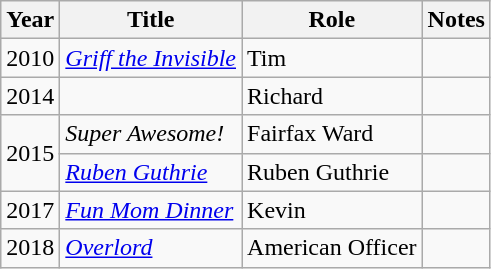<table class="wikitable">
<tr>
<th>Year</th>
<th>Title</th>
<th>Role</th>
<th>Notes</th>
</tr>
<tr>
<td>2010</td>
<td><em><a href='#'>Griff the Invisible</a></em></td>
<td>Tim</td>
<td></td>
</tr>
<tr>
<td>2014</td>
<td><em></em></td>
<td>Richard</td>
<td></td>
</tr>
<tr>
<td rowspan="2">2015</td>
<td><em>Super Awesome!</em></td>
<td>Fairfax Ward</td>
<td></td>
</tr>
<tr>
<td><em><a href='#'>Ruben Guthrie</a></em></td>
<td>Ruben Guthrie</td>
<td></td>
</tr>
<tr>
<td>2017</td>
<td><em><a href='#'>Fun Mom Dinner</a></em></td>
<td>Kevin</td>
<td></td>
</tr>
<tr>
<td>2018</td>
<td><em><a href='#'>Overlord</a></em></td>
<td>American Officer</td>
<td></td>
</tr>
</table>
